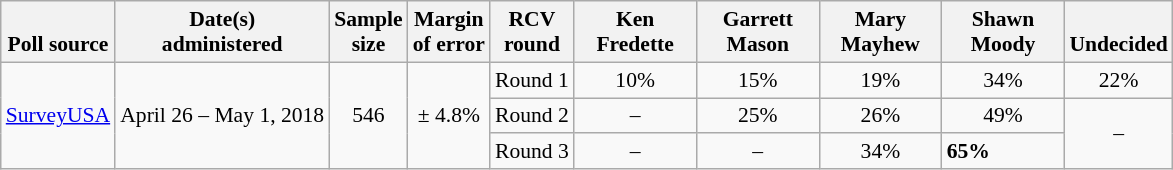<table class="wikitable" style="font-size:90%">
<tr valign=bottom>
<th>Poll source</th>
<th>Date(s)<br>administered</th>
<th>Sample<br>size</th>
<th>Margin<br>of error</th>
<th>RCV<br>round</th>
<th style="width:75px;">Ken<br>Fredette</th>
<th style="width:75px;">Garrett<br>Mason</th>
<th style="width:75px;">Mary<br>Mayhew</th>
<th style="width:75px;">Shawn<br>Moody</th>
<th>Undecided</th>
</tr>
<tr>
<td rowspan=3><a href='#'>SurveyUSA</a></td>
<td align=center rowspan=3>April 26 – May 1, 2018</td>
<td align=center rowspan=3>546</td>
<td align=center rowspan=3>± 4.8%</td>
<td align=center>Round 1</td>
<td align=center>10%</td>
<td align=center>15%</td>
<td align=center>19%</td>
<td align=center>34%</td>
<td align=center>22%</td>
</tr>
<tr>
<td align=center>Round 2</td>
<td align=center>–</td>
<td align=center>25%</td>
<td align=center>26%</td>
<td align=center>49%</td>
<td align=center rowspan=2>–</td>
</tr>
<tr>
<td align=center>Round 3</td>
<td align=center>–</td>
<td align=center>–</td>
<td align=center>34%</td>
<td><strong>65%</strong></td>
</tr>
</table>
